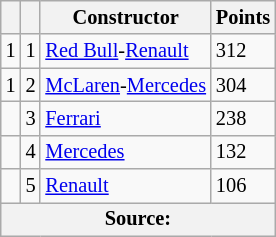<table class="wikitable" style="font-size: 85%;">
<tr>
<th></th>
<th></th>
<th>Constructor</th>
<th>Points</th>
</tr>
<tr>
<td> 1</td>
<td align="center">1</td>
<td> <a href='#'>Red Bull</a>-<a href='#'>Renault</a></td>
<td>312</td>
</tr>
<tr>
<td> 1</td>
<td align="center">2</td>
<td> <a href='#'>McLaren</a>-<a href='#'>Mercedes</a></td>
<td>304</td>
</tr>
<tr>
<td></td>
<td align="center">3</td>
<td> <a href='#'>Ferrari</a></td>
<td>238</td>
</tr>
<tr>
<td></td>
<td align="center">4</td>
<td> <a href='#'>Mercedes</a></td>
<td>132</td>
</tr>
<tr>
<td></td>
<td align="center">5</td>
<td> <a href='#'>Renault</a></td>
<td>106</td>
</tr>
<tr>
<th colspan=4>Source: </th>
</tr>
</table>
